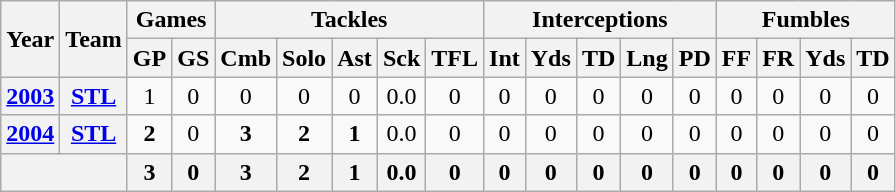<table class="wikitable" style="text-align:center">
<tr>
<th rowspan="2">Year</th>
<th rowspan="2">Team</th>
<th colspan="2">Games</th>
<th colspan="5">Tackles</th>
<th colspan="5">Interceptions</th>
<th colspan="4">Fumbles</th>
</tr>
<tr>
<th>GP</th>
<th>GS</th>
<th>Cmb</th>
<th>Solo</th>
<th>Ast</th>
<th>Sck</th>
<th>TFL</th>
<th>Int</th>
<th>Yds</th>
<th>TD</th>
<th>Lng</th>
<th>PD</th>
<th>FF</th>
<th>FR</th>
<th>Yds</th>
<th>TD</th>
</tr>
<tr>
<th><a href='#'>2003</a></th>
<th><a href='#'>STL</a></th>
<td>1</td>
<td>0</td>
<td>0</td>
<td>0</td>
<td>0</td>
<td>0.0</td>
<td>0</td>
<td>0</td>
<td>0</td>
<td>0</td>
<td>0</td>
<td>0</td>
<td>0</td>
<td>0</td>
<td>0</td>
<td>0</td>
</tr>
<tr>
<th><a href='#'>2004</a></th>
<th><a href='#'>STL</a></th>
<td><strong>2</strong></td>
<td>0</td>
<td><strong>3</strong></td>
<td><strong>2</strong></td>
<td><strong>1</strong></td>
<td>0.0</td>
<td>0</td>
<td>0</td>
<td>0</td>
<td>0</td>
<td>0</td>
<td>0</td>
<td>0</td>
<td>0</td>
<td>0</td>
<td>0</td>
</tr>
<tr>
<th colspan="2"></th>
<th>3</th>
<th>0</th>
<th>3</th>
<th>2</th>
<th>1</th>
<th>0.0</th>
<th>0</th>
<th>0</th>
<th>0</th>
<th>0</th>
<th>0</th>
<th>0</th>
<th>0</th>
<th>0</th>
<th>0</th>
<th>0</th>
</tr>
</table>
